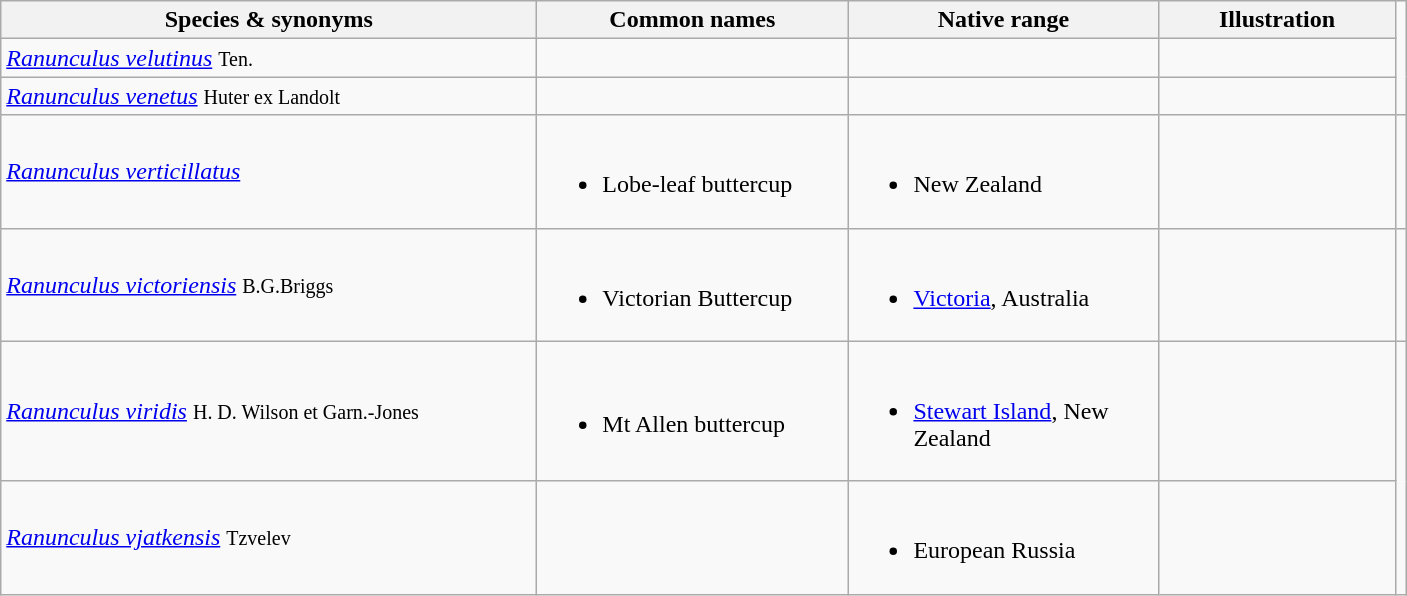<table class="wikitable">
<tr>
<th width=350>Species & synonyms</th>
<th width=200>Common names</th>
<th width=200>Native range</th>
<th width=150>Illustration</th>
</tr>
<tr>
<td><em><a href='#'>Ranunculus velutinus</a></em> <small>Ten.</small></td>
<td></td>
<td></td>
<td></td>
</tr>
<tr>
<td><em><a href='#'>Ranunculus venetus</a></em> <small>Huter ex Landolt</small></td>
<td></td>
<td></td>
<td></td>
</tr>
<tr>
<td><em><a href='#'>Ranunculus verticillatus</a></em> <small></small></td>
<td><br><ul><li>Lobe-leaf buttercup</li></ul></td>
<td><br><ul><li>New Zealand</li></ul></td>
<td></td>
<td></td>
</tr>
<tr>
<td><em><a href='#'>Ranunculus victoriensis</a></em> <small>B.G.Briggs</small></td>
<td><br><ul><li>Victorian Buttercup</li></ul></td>
<td><br><ul><li><a href='#'>Victoria</a>, Australia</li></ul></td>
<td></td>
<td></td>
</tr>
<tr>
<td><em><a href='#'>Ranunculus viridis</a></em> <small>H. D. Wilson et Garn.-Jones</small></td>
<td><br><ul><li>Mt Allen buttercup</li></ul></td>
<td><br><ul><li><a href='#'>Stewart Island</a>, New Zealand</li></ul></td>
<td></td>
</tr>
<tr>
<td><em><a href='#'>Ranunculus vjatkensis</a></em> <small>Tzvelev</small></td>
<td></td>
<td><br><ul><li>European Russia</li></ul></td>
<td></td>
</tr>
</table>
